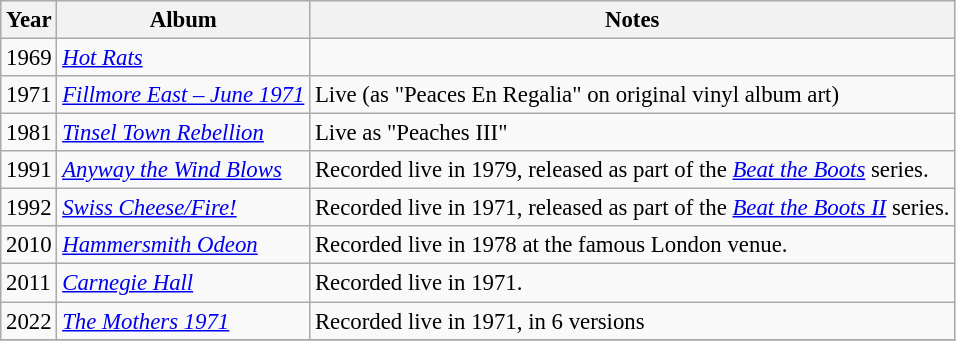<table class="wikitable" style="font-size:95%;">
<tr>
<th>Year</th>
<th>Album</th>
<th>Notes</th>
</tr>
<tr>
<td>1969</td>
<td><em><a href='#'>Hot Rats</a></em></td>
<td></td>
</tr>
<tr>
<td>1971</td>
<td><em><a href='#'>Fillmore East – June 1971</a></em></td>
<td>Live (as "Peaces En Regalia" on original vinyl album art)</td>
</tr>
<tr>
<td>1981</td>
<td><em><a href='#'>Tinsel Town Rebellion</a></em></td>
<td>Live as "Peaches III"</td>
</tr>
<tr>
<td>1991</td>
<td><em><a href='#'>Anyway the Wind Blows</a></em></td>
<td>Recorded live in 1979, released as part of the <em><a href='#'>Beat the Boots</a></em> series.</td>
</tr>
<tr>
<td>1992</td>
<td><em><a href='#'>Swiss Cheese/Fire!</a></em></td>
<td>Recorded live in 1971, released as part of the <em><a href='#'>Beat the Boots II</a></em> series.</td>
</tr>
<tr>
<td>2010</td>
<td><em><a href='#'>Hammersmith Odeon</a></em></td>
<td>Recorded live in 1978 at the famous London venue.</td>
</tr>
<tr>
<td>2011</td>
<td><em><a href='#'>Carnegie Hall</a></em></td>
<td>Recorded live in 1971.</td>
</tr>
<tr>
<td>2022</td>
<td><em><a href='#'>The Mothers 1971</a></em></td>
<td>Recorded live in 1971, in 6 versions</td>
</tr>
<tr>
</tr>
</table>
